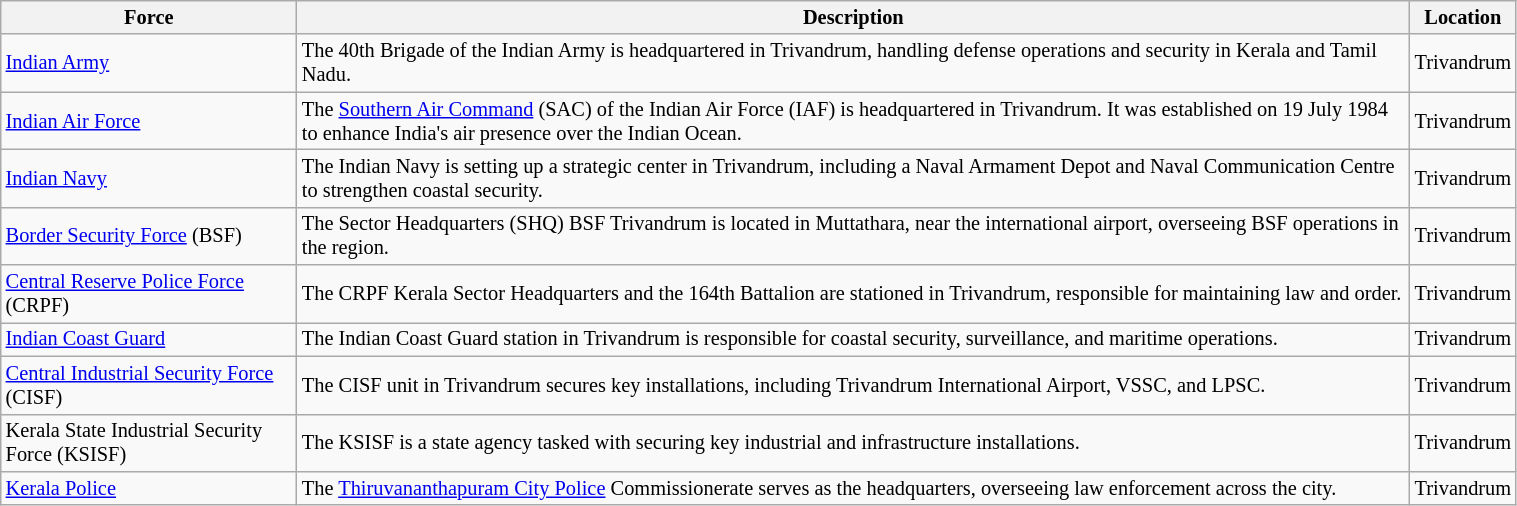<table class="wikitable mw-collapsible" style="font-size:85%; width:80%;">
<tr>
<th>Force</th>
<th>Description</th>
<th>Location</th>
</tr>
<tr>
<td><a href='#'>Indian Army</a></td>
<td>The 40th Brigade of the Indian Army is headquartered in Trivandrum, handling defense operations and security in Kerala and Tamil Nadu.</td>
<td>Trivandrum</td>
</tr>
<tr>
<td><a href='#'>Indian Air Force</a> </td>
<td>The <a href='#'>Southern Air Command</a> (SAC) of the Indian Air Force (IAF) is headquartered in Trivandrum. It was established on 19 July 1984 to enhance India's air presence over the Indian Ocean.</td>
<td>Trivandrum</td>
</tr>
<tr>
<td><a href='#'>Indian Navy</a> </td>
<td>The Indian Navy is setting up a strategic center in Trivandrum, including a Naval Armament Depot and Naval Communication Centre to strengthen coastal security.</td>
<td>Trivandrum</td>
</tr>
<tr>
<td><a href='#'>Border Security Force</a> (BSF) </td>
<td>The Sector Headquarters (SHQ) BSF Trivandrum is located in Muttathara, near the international airport, overseeing BSF operations in the region.</td>
<td>Trivandrum</td>
</tr>
<tr>
<td><a href='#'>Central Reserve Police Force</a> (CRPF) </td>
<td>The CRPF Kerala Sector Headquarters and the 164th Battalion are stationed in Trivandrum, responsible for maintaining law and order.</td>
<td>Trivandrum</td>
</tr>
<tr>
<td><a href='#'>Indian Coast Guard</a> </td>
<td>The Indian Coast Guard station in Trivandrum is responsible for coastal security, surveillance, and maritime operations.</td>
<td>Trivandrum</td>
</tr>
<tr>
<td><a href='#'>Central Industrial Security Force</a> (CISF) </td>
<td>The CISF unit in Trivandrum secures key installations, including Trivandrum International Airport, VSSC, and LPSC.</td>
<td>Trivandrum</td>
</tr>
<tr>
<td>Kerala State Industrial Security Force (KSISF)</td>
<td>The KSISF is a state agency tasked with securing key industrial and infrastructure installations.</td>
<td>Trivandrum</td>
</tr>
<tr>
<td><a href='#'>Kerala Police</a> </td>
<td>The <a href='#'>Thiruvananthapuram City Police</a> Commissionerate serves as the headquarters, overseeing law enforcement across the city.</td>
<td>Trivandrum</td>
</tr>
</table>
